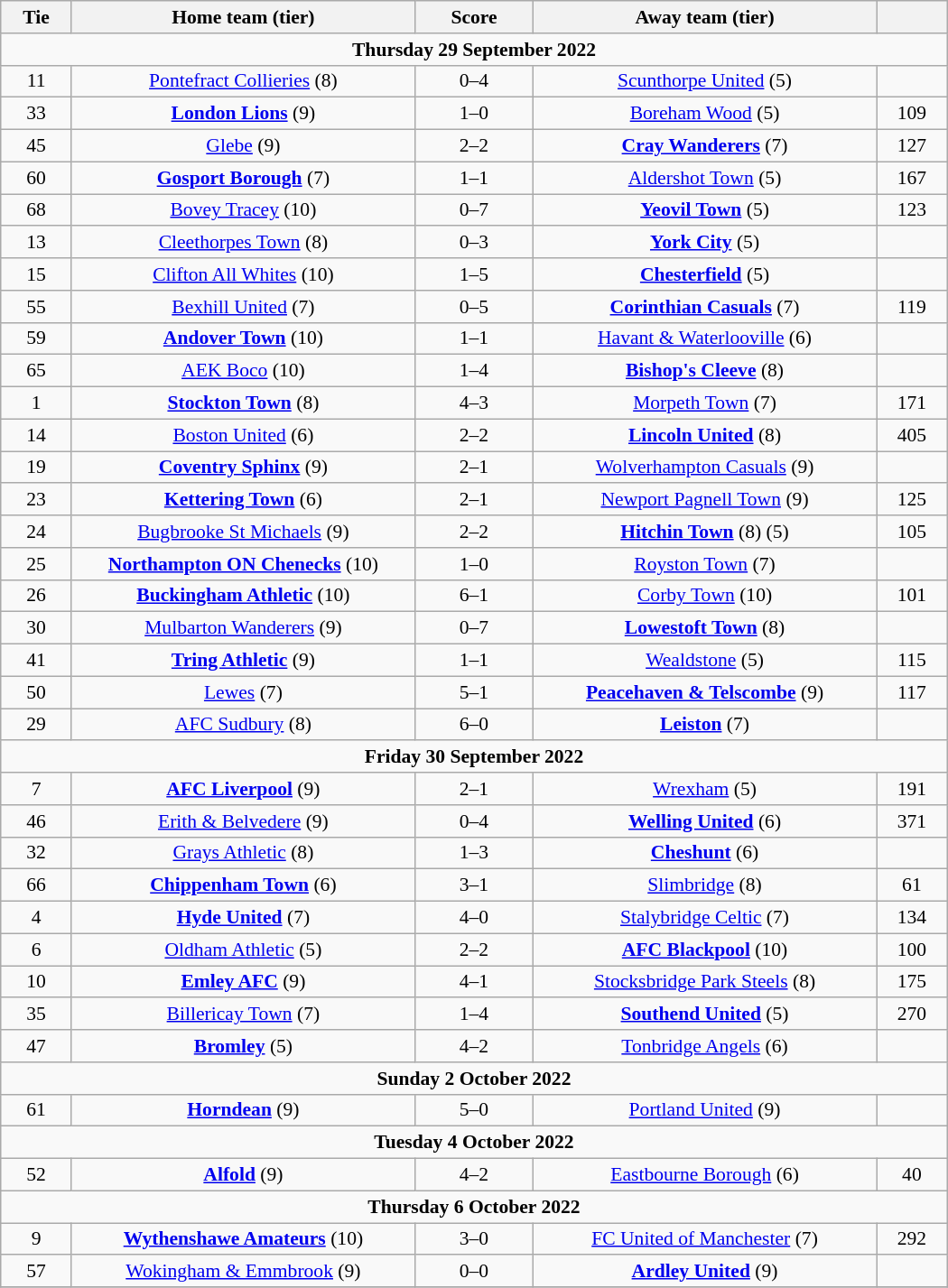<table class="wikitable" style="width:700px;text-align:center;font-size:90%">
<tr>
<th scope="col" style="width: 7.50%">Tie</th>
<th scope="col" style="width:36.25%">Home team (tier)</th>
<th scope="col" style="width:12.50%">Score</th>
<th scope="col" style="width:36.25%">Away team (tier)</th>
<th scope="col" style="width: 7.50%"></th>
</tr>
<tr>
<td colspan="5"><strong>Thursday 29 September 2022</strong></td>
</tr>
<tr>
<td>11</td>
<td><a href='#'>Pontefract Collieries</a> (8)</td>
<td>0–4</td>
<td><a href='#'>Scunthorpe United</a> (5)</td>
<td></td>
</tr>
<tr>
<td>33</td>
<td><strong><a href='#'>London Lions</a></strong> (9)</td>
<td>1–0</td>
<td><a href='#'> Boreham Wood</a> (5)</td>
<td>109</td>
</tr>
<tr>
<td>45</td>
<td><a href='#'>Glebe</a> (9)</td>
<td>2–2 </td>
<td><strong><a href='#'>Cray Wanderers</a></strong> (7)</td>
<td>127</td>
</tr>
<tr>
<td>60</td>
<td><strong><a href='#'> Gosport Borough</a></strong> (7)</td>
<td>1–1 </td>
<td><a href='#'>Aldershot Town</a> (5)</td>
<td>167</td>
</tr>
<tr>
<td>68</td>
<td><a href='#'>Bovey Tracey</a> (10)</td>
<td>0–7</td>
<td><strong><a href='#'>Yeovil Town</a></strong> (5)</td>
<td>123</td>
</tr>
<tr>
<td>13</td>
<td><a href='#'>Cleethorpes Town</a> (8)</td>
<td>0–3</td>
<td><strong><a href='#'>York City</a></strong> (5)</td>
<td></td>
</tr>
<tr>
<td>15</td>
<td><a href='#'>Clifton All Whites</a> (10)</td>
<td>1–5</td>
<td><strong><a href='#'>Chesterfield</a></strong> (5)</td>
<td></td>
</tr>
<tr>
<td>55</td>
<td><a href='#'>Bexhill United</a> (7)</td>
<td>0–5</td>
<td><strong><a href='#'> Corinthian Casuals</a></strong> (7)</td>
<td>119</td>
</tr>
<tr>
<td>59</td>
<td><strong> <a href='#'>Andover Town</a></strong> (10)</td>
<td>1–1 </td>
<td><a href='#'>Havant & Waterlooville</a> (6)</td>
<td></td>
</tr>
<tr>
<td>65</td>
<td><a href='#'>AEK Boco</a> (10)</td>
<td>1–4</td>
<td><strong><a href='#'>Bishop's Cleeve</a></strong> (8)</td>
<td></td>
</tr>
<tr>
<td>1</td>
<td><strong><a href='#'>Stockton Town</a></strong> (8)</td>
<td>4–3</td>
<td><a href='#'>Morpeth Town</a> (7)</td>
<td>171</td>
</tr>
<tr>
<td>14</td>
<td><a href='#'>Boston United</a> (6)</td>
<td>2–2 </td>
<td><strong><a href='#'>Lincoln United</a></strong> (8)</td>
<td>405</td>
</tr>
<tr>
<td>19</td>
<td><strong><a href='#'>Coventry Sphinx</a></strong> (9)</td>
<td>2–1</td>
<td><a href='#'>Wolverhampton Casuals</a> (9)</td>
<td></td>
</tr>
<tr>
<td>23</td>
<td><strong><a href='#'>Kettering Town</a></strong> (6)</td>
<td>2–1</td>
<td><a href='#'>Newport Pagnell Town</a> (9)</td>
<td>125</td>
</tr>
<tr>
<td>24</td>
<td><a href='#'>Bugbrooke St Michaels</a> (9)</td>
<td>2–2 </td>
<td><strong><a href='#'> Hitchin Town</a></strong> (8) (5)</td>
<td>105</td>
</tr>
<tr>
<td>25</td>
<td><strong><a href='#'> Northampton ON Chenecks</a></strong> (10)</td>
<td>1–0</td>
<td><a href='#'> Royston Town</a> (7)</td>
<td></td>
</tr>
<tr>
<td>26</td>
<td><strong><a href='#'>Buckingham Athletic</a></strong> (10)</td>
<td>6–1</td>
<td><a href='#'>Corby Town</a> (10)</td>
<td>101</td>
</tr>
<tr>
<td>30</td>
<td><a href='#'>Mulbarton Wanderers</a> (9)</td>
<td>0–7</td>
<td><strong><a href='#'>Lowestoft Town</a></strong> (8)</td>
<td></td>
</tr>
<tr>
<td>41</td>
<td><strong><a href='#'>Tring Athletic</a></strong> (9)</td>
<td>1–1 </td>
<td><a href='#'>Wealdstone</a> (5)</td>
<td>115</td>
</tr>
<tr>
<td>50</td>
<td><a href='#'>Lewes</a> (7)</td>
<td>5–1</td>
<td><strong><a href='#'>Peacehaven & Telscombe</a></strong> (9)</td>
<td>117</td>
</tr>
<tr>
<td>29</td>
<td><a href='#'>AFC Sudbury</a> (8)</td>
<td>6–0</td>
<td><strong><a href='#'>Leiston</a></strong> (7)</td>
<td></td>
</tr>
<tr>
<td colspan="5"><strong>Friday 30 September 2022</strong></td>
</tr>
<tr>
<td>7</td>
<td><strong><a href='#'>AFC Liverpool</a></strong> (9)</td>
<td>2–1</td>
<td><a href='#'>Wrexham</a> (5)</td>
<td>191</td>
</tr>
<tr>
<td>46</td>
<td><a href='#'>Erith & Belvedere</a> (9)</td>
<td>0–4</td>
<td><strong><a href='#'>Welling United</a></strong> (6)</td>
<td>371</td>
</tr>
<tr>
<td>32</td>
<td><a href='#'>Grays Athletic</a> (8)</td>
<td>1–3</td>
<td><strong><a href='#'>Cheshunt</a></strong> (6)</td>
<td></td>
</tr>
<tr>
<td>66</td>
<td><strong><a href='#'>Chippenham Town</a></strong> (6)</td>
<td>3–1</td>
<td><a href='#'>Slimbridge</a> (8)</td>
<td>61</td>
</tr>
<tr>
<td>4</td>
<td><strong><a href='#'>Hyde United</a></strong> (7)</td>
<td>4–0</td>
<td><a href='#'>Stalybridge Celtic</a> (7)</td>
<td>134</td>
</tr>
<tr>
<td>6</td>
<td><a href='#'>Oldham Athletic</a> (5)</td>
<td>2–2 </td>
<td><strong><a href='#'>AFC Blackpool</a></strong> (10)</td>
<td>100</td>
</tr>
<tr>
<td>10</td>
<td><strong><a href='#'>Emley AFC</a></strong> (9)</td>
<td>4–1</td>
<td><a href='#'>Stocksbridge Park Steels</a> (8)</td>
<td>175</td>
</tr>
<tr>
<td>35</td>
<td><a href='#'>Billericay Town</a> (7)</td>
<td>1–4</td>
<td><strong><a href='#'>Southend United</a></strong> (5)</td>
<td>270</td>
</tr>
<tr>
<td>47</td>
<td><strong><a href='#'>Bromley</a></strong> (5)</td>
<td>4–2</td>
<td><a href='#'> Tonbridge Angels</a> (6)</td>
<td></td>
</tr>
<tr>
<td colspan="5"><strong>Sunday 2 October 2022</strong></td>
</tr>
<tr>
<td>61</td>
<td><strong><a href='#'>Horndean</a></strong> (9)</td>
<td>5–0</td>
<td><a href='#'>Portland United</a> (9)</td>
<td></td>
</tr>
<tr>
<td colspan="5"><strong>Tuesday 4 October 2022</strong></td>
</tr>
<tr>
<td>52</td>
<td><strong><a href='#'>Alfold</a></strong> (9)</td>
<td>4–2</td>
<td><a href='#'>Eastbourne Borough</a> (6)</td>
<td>40</td>
</tr>
<tr>
<td colspan="5"><strong>Thursday 6 October 2022</strong></td>
</tr>
<tr>
<td>9</td>
<td><strong><a href='#'>Wythenshawe Amateurs</a></strong> (10)</td>
<td>3–0</td>
<td><a href='#'>FC United of Manchester</a> (7)</td>
<td>292</td>
</tr>
<tr>
<td>57</td>
<td><a href='#'>Wokingham & Emmbrook</a> (9)</td>
<td>0–0 </td>
<td><strong><a href='#'> Ardley United</a></strong> (9)</td>
<td></td>
</tr>
<tr>
</tr>
</table>
